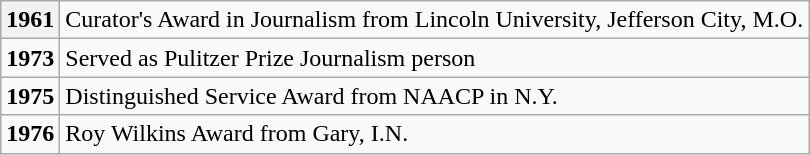<table class="wikitable">
<tr>
<th>1961</th>
<td>Curator's Award in Journalism from Lincoln University, Jefferson City, M.O.</td>
</tr>
<tr>
<td><strong>1973</strong></td>
<td>Served as Pulitzer Prize Journalism person</td>
</tr>
<tr>
<td><strong>1975</strong></td>
<td>Distinguished Service Award from NAACP in N.Y.</td>
</tr>
<tr>
<td><strong>1976</strong></td>
<td>Roy Wilkins Award from Gary, I.N.</td>
</tr>
</table>
